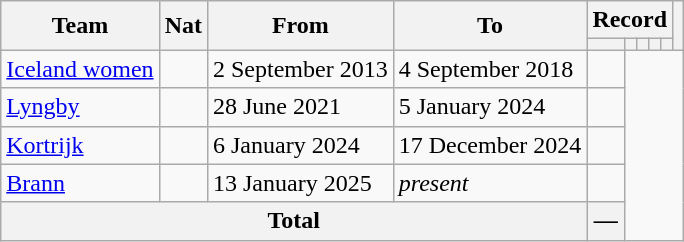<table class="wikitable" style="text-align: center">
<tr>
<th rowspan="2">Team</th>
<th rowspan="2">Nat</th>
<th rowspan="2">From</th>
<th rowspan="2">To</th>
<th colspan="5">Record</th>
<th rowspan="2"></th>
</tr>
<tr>
<th></th>
<th></th>
<th></th>
<th></th>
<th></th>
</tr>
<tr>
<td align=left><a href='#'>Iceland women</a></td>
<td></td>
<td align=left>2 September 2013</td>
<td align=left>4 September 2018<br></td>
<td></td>
</tr>
<tr>
<td align=left><a href='#'>Lyngby</a></td>
<td></td>
<td align=left>28 June 2021</td>
<td align=left>5 January 2024<br></td>
<td></td>
</tr>
<tr>
<td align=left><a href='#'>Kortrijk</a></td>
<td></td>
<td align=left>6 January 2024</td>
<td align=left>17 December 2024<br></td>
<td></td>
</tr>
<tr>
<td align=left><a href='#'>Brann</a></td>
<td></td>
<td align=left>13 January 2025</td>
<td align=left><em>present</em><br></td>
<td></td>
</tr>
<tr>
<th colspan="4">Total<br></th>
<th>—</th>
</tr>
</table>
